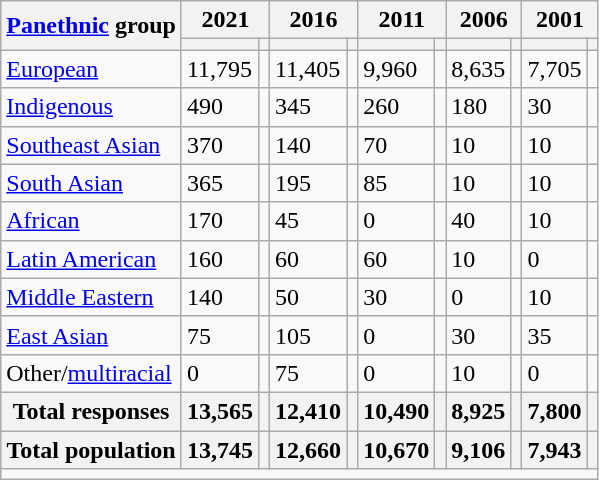<table class="wikitable collapsible sortable">
<tr>
<th rowspan="2"><a href='#'>Panethnic</a> group</th>
<th colspan="2">2021</th>
<th colspan="2">2016</th>
<th colspan="2">2011</th>
<th colspan="2">2006</th>
<th colspan="2">2001</th>
</tr>
<tr>
<th><a href='#'></a></th>
<th></th>
<th></th>
<th></th>
<th></th>
<th></th>
<th></th>
<th></th>
<th></th>
<th></th>
</tr>
<tr>
<td><a href='#'>European</a></td>
<td>11,795</td>
<td></td>
<td>11,405</td>
<td></td>
<td>9,960</td>
<td></td>
<td>8,635</td>
<td></td>
<td>7,705</td>
<td></td>
</tr>
<tr>
<td><a href='#'>Indigenous</a></td>
<td>490</td>
<td></td>
<td>345</td>
<td></td>
<td>260</td>
<td></td>
<td>180</td>
<td></td>
<td>30</td>
<td></td>
</tr>
<tr>
<td><a href='#'>Southeast Asian</a></td>
<td>370</td>
<td></td>
<td>140</td>
<td></td>
<td>70</td>
<td></td>
<td>10</td>
<td></td>
<td>10</td>
<td></td>
</tr>
<tr>
<td><a href='#'>South Asian</a></td>
<td>365</td>
<td></td>
<td>195</td>
<td></td>
<td>85</td>
<td></td>
<td>10</td>
<td></td>
<td>10</td>
<td></td>
</tr>
<tr>
<td><a href='#'>African</a></td>
<td>170</td>
<td></td>
<td>45</td>
<td></td>
<td>0</td>
<td></td>
<td>40</td>
<td></td>
<td>10</td>
<td></td>
</tr>
<tr>
<td><a href='#'>Latin American</a></td>
<td>160</td>
<td></td>
<td>60</td>
<td></td>
<td>60</td>
<td></td>
<td>10</td>
<td></td>
<td>0</td>
<td></td>
</tr>
<tr>
<td><a href='#'>Middle Eastern</a></td>
<td>140</td>
<td></td>
<td>50</td>
<td></td>
<td>30</td>
<td></td>
<td>0</td>
<td></td>
<td>10</td>
<td></td>
</tr>
<tr>
<td><a href='#'>East Asian</a></td>
<td>75</td>
<td></td>
<td>105</td>
<td></td>
<td>0</td>
<td></td>
<td>30</td>
<td></td>
<td>35</td>
<td></td>
</tr>
<tr>
<td>Other/<a href='#'>multiracial</a></td>
<td>0</td>
<td></td>
<td>75</td>
<td></td>
<td>0</td>
<td></td>
<td>10</td>
<td></td>
<td>0</td>
<td></td>
</tr>
<tr>
<th>Total responses</th>
<th>13,565</th>
<th></th>
<th>12,410</th>
<th></th>
<th>10,490</th>
<th></th>
<th>8,925</th>
<th></th>
<th>7,800</th>
<th></th>
</tr>
<tr class="sortbottom">
<th>Total population</th>
<th>13,745</th>
<th></th>
<th>12,660</th>
<th></th>
<th>10,670</th>
<th></th>
<th>9,106</th>
<th></th>
<th>7,943</th>
<th></th>
</tr>
<tr class="sortbottom">
<td colspan="11"></td>
</tr>
</table>
